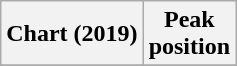<table class="wikitable sortable plainrowheaders" style="text-align:center">
<tr>
<th scope="col">Chart (2019)</th>
<th scope="col">Peak<br> position</th>
</tr>
<tr>
</tr>
</table>
